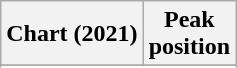<table class="wikitable sortable plainrowheaders" style="text-align:center">
<tr>
<th scope="col">Chart (2021)</th>
<th scope="col">Peak<br>position</th>
</tr>
<tr>
</tr>
<tr>
</tr>
<tr>
</tr>
<tr>
</tr>
<tr>
</tr>
</table>
